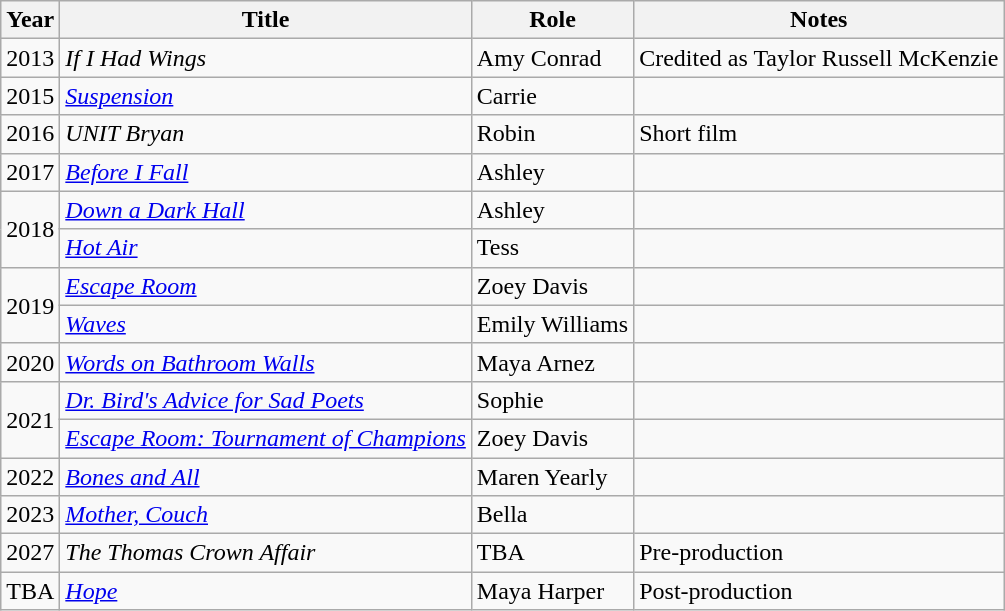<table class="wikitable sortable">
<tr>
<th>Year</th>
<th>Title</th>
<th>Role</th>
<th class="unsortable">Notes</th>
</tr>
<tr>
<td>2013</td>
<td><em>If I Had Wings</em></td>
<td>Amy Conrad</td>
<td>Credited as Taylor Russell McKenzie</td>
</tr>
<tr>
<td>2015</td>
<td><em><a href='#'>Suspension</a></em></td>
<td>Carrie</td>
<td></td>
</tr>
<tr>
<td>2016</td>
<td><em>UNIT Bryan</em></td>
<td>Robin</td>
<td>Short film</td>
</tr>
<tr>
<td>2017</td>
<td><em><a href='#'>Before I Fall</a></em></td>
<td>Ashley</td>
<td></td>
</tr>
<tr>
<td rowspan=2>2018</td>
<td><em><a href='#'>Down a Dark Hall</a></em></td>
<td>Ashley</td>
<td></td>
</tr>
<tr>
<td><em><a href='#'>Hot Air</a></em></td>
<td>Tess</td>
<td></td>
</tr>
<tr>
<td rowspan=2>2019</td>
<td><em><a href='#'>Escape Room</a></em></td>
<td>Zoey Davis</td>
<td></td>
</tr>
<tr>
<td><em><a href='#'>Waves</a></em></td>
<td>Emily Williams</td>
<td></td>
</tr>
<tr>
<td>2020</td>
<td><em><a href='#'>Words on Bathroom Walls</a></em></td>
<td>Maya Arnez</td>
<td></td>
</tr>
<tr>
<td rowspan="2">2021</td>
<td><em><a href='#'>Dr. Bird's Advice for Sad Poets</a></em></td>
<td>Sophie</td>
<td></td>
</tr>
<tr>
<td><em><a href='#'>Escape Room: Tournament of Champions</a></em></td>
<td>Zoey Davis</td>
<td></td>
</tr>
<tr>
<td>2022</td>
<td><em><a href='#'>Bones and All</a></em></td>
<td>Maren Yearly</td>
<td></td>
</tr>
<tr>
<td>2023</td>
<td><em><a href='#'>Mother, Couch</a></em></td>
<td>Bella</td>
<td></td>
</tr>
<tr>
<td>2027</td>
<td><em>The Thomas Crown Affair</em></td>
<td>TBA</td>
<td>Pre-production</td>
</tr>
<tr>
<td>TBA</td>
<td><em><a href='#'>Hope</a></em></td>
<td>Maya Harper</td>
<td>Post-production</td>
</tr>
</table>
